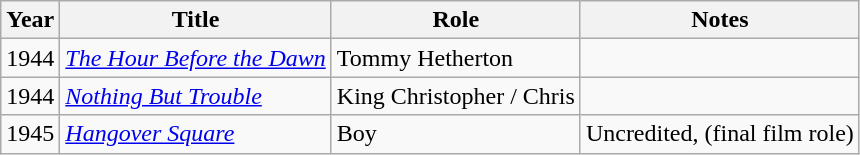<table class="wikitable">
<tr>
<th>Year</th>
<th>Title</th>
<th>Role</th>
<th>Notes</th>
</tr>
<tr>
<td>1944</td>
<td><em><a href='#'>The Hour Before the Dawn</a></em></td>
<td>Tommy Hetherton</td>
<td></td>
</tr>
<tr>
<td>1944</td>
<td><em><a href='#'>Nothing But Trouble</a></em></td>
<td>King Christopher / Chris</td>
<td></td>
</tr>
<tr>
<td>1945</td>
<td><em><a href='#'>Hangover Square</a></em></td>
<td>Boy</td>
<td>Uncredited, (final film role)</td>
</tr>
</table>
